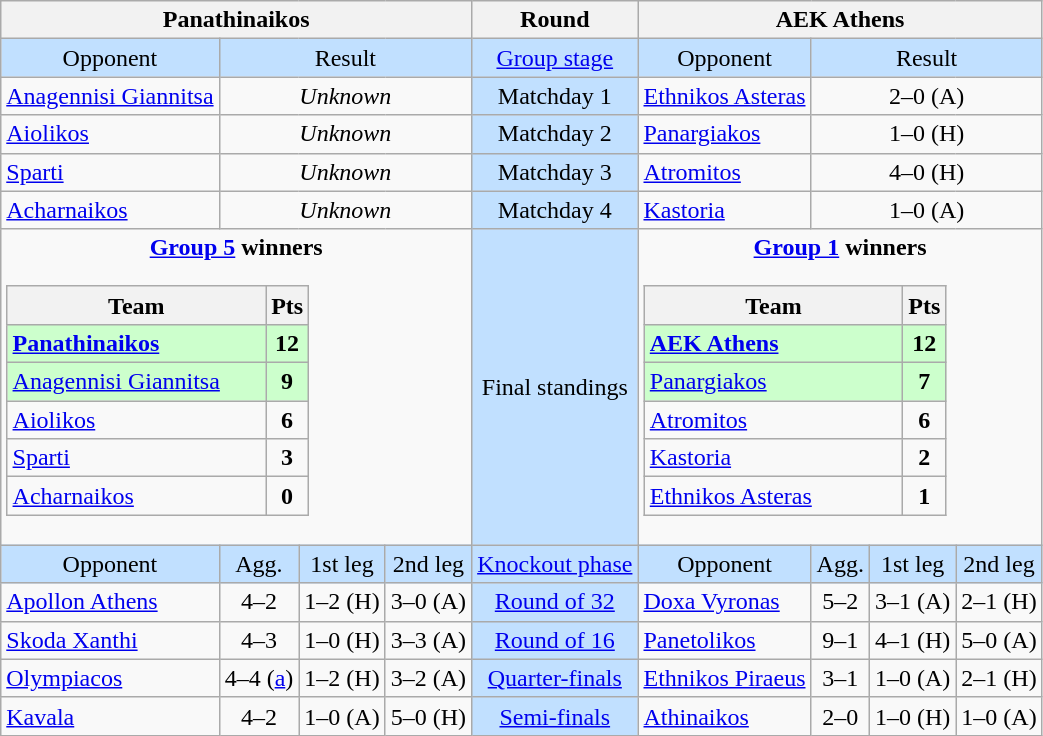<table class="wikitable" style="text-align:center">
<tr>
<th colspan="4">Panathinaikos</th>
<th>Round</th>
<th colspan="4">AEK Athens</th>
</tr>
<tr style="background:#C1E0FF">
<td>Opponent</td>
<td colspan="3">Result</td>
<td><a href='#'>Group stage</a></td>
<td>Opponent</td>
<td colspan="3">Result</td>
</tr>
<tr>
<td style="text-align:left"><a href='#'>Anagennisi Giannitsa</a></td>
<td colspan="3"><em>Unknown</em></td>
<td style="background:#C1E0FF">Matchday 1</td>
<td style="text-align:left"><a href='#'>Ethnikos Asteras</a></td>
<td colspan="3">2–0 (A)</td>
</tr>
<tr>
<td style="text-align:left"><a href='#'>Aiolikos</a></td>
<td colspan="3"><em>Unknown</em></td>
<td style="background:#C1E0FF">Matchday 2</td>
<td style="text-align:left"><a href='#'>Panargiakos</a></td>
<td colspan="3">1–0 (H)</td>
</tr>
<tr>
<td style="text-align:left"><a href='#'>Sparti</a></td>
<td colspan="3"><em>Unknown</em></td>
<td style="background:#C1E0FF">Matchday 3</td>
<td style="text-align:left"><a href='#'>Atromitos</a></td>
<td colspan="3">4–0 (H)</td>
</tr>
<tr>
<td style="text-align:left"><a href='#'>Acharnaikos</a></td>
<td colspan="3"><em>Unknown</em></td>
<td style="background:#C1E0FF">Matchday 4</td>
<td style="text-align:left"><a href='#'>Kastoria</a></td>
<td colspan="3">1–0 (A)</td>
</tr>
<tr>
<td colspan="4" style="vertical-align:top"><strong><a href='#'>Group 5</a> winners</strong><br><div><table class="wikitable" style="text-align: center;">
<tr>
<th width=165>Team</th>
<th width=20>Pts</th>
</tr>
<tr bgcolor="#ccffcc">
<td align=left><strong><a href='#'>Panathinaikos</a></strong></td>
<td><strong>12</strong></td>
</tr>
<tr bgcolor="#ccffcc">
<td align=left><a href='#'>Anagennisi Giannitsa</a></td>
<td><strong>9</strong></td>
</tr>
<tr>
<td align=left><a href='#'>Aiolikos</a></td>
<td><strong>6</strong></td>
</tr>
<tr>
<td align=left><a href='#'>Sparti</a></td>
<td><strong>3</strong></td>
</tr>
<tr>
<td align=left><a href='#'>Acharnaikos</a></td>
<td><strong>0</strong></td>
</tr>
</table>
</div></td>
<td style="background:#C1E0FF">Final standings</td>
<td colspan="4" style="vertical-align:top"><strong><a href='#'>Group 1</a> winners</strong><br><div><table class="wikitable" style="text-align: center;">
<tr>
<th width=165>Team</th>
<th width=20>Pts</th>
</tr>
<tr bgcolor="#ccffcc">
<td align=left><strong><a href='#'>AEK Athens</a></strong></td>
<td><strong>12</strong></td>
</tr>
<tr bgcolor="#ccffcc">
<td align=left><a href='#'>Panargiakos</a></td>
<td><strong>7</strong></td>
</tr>
<tr>
<td align=left><a href='#'>Atromitos</a></td>
<td><strong>6</strong></td>
</tr>
<tr>
<td align=left><a href='#'>Kastoria</a></td>
<td><strong>2</strong></td>
</tr>
<tr>
<td align=left><a href='#'>Ethnikos Asteras</a></td>
<td><strong>1</strong></td>
</tr>
</table>
</div></td>
</tr>
<tr style="background:#C1E0FF">
<td>Opponent</td>
<td>Agg.</td>
<td>1st leg</td>
<td>2nd leg</td>
<td><a href='#'>Knockout phase</a></td>
<td>Opponent</td>
<td>Agg.</td>
<td>1st leg</td>
<td>2nd leg</td>
</tr>
<tr>
<td style="text-align:left"><a href='#'>Apollon Athens</a></td>
<td>4–2</td>
<td>1–2 (H)</td>
<td>3–0 (A)</td>
<td style="background:#C1E0FF"><a href='#'>Round of 32</a></td>
<td style="text-align:left"><a href='#'>Doxa Vyronas</a></td>
<td>5–2</td>
<td>3–1 (A)</td>
<td>2–1 (H)</td>
</tr>
<tr>
<td style="text-align:left"><a href='#'>Skoda Xanthi</a></td>
<td>4–3</td>
<td>1–0 (H)</td>
<td>3–3  (A)</td>
<td style="background:#C1E0FF"><a href='#'>Round of 16</a></td>
<td style="text-align:left"><a href='#'>Panetolikos</a></td>
<td>9–1</td>
<td>4–1 (H)</td>
<td>5–0 (A)</td>
</tr>
<tr>
<td style="text-align:left"><a href='#'>Olympiacos</a></td>
<td>4–4 (<a href='#'>a</a>)</td>
<td>1–2 (H)</td>
<td>3–2 (A)</td>
<td style="background:#C1E0FF"><a href='#'>Quarter-finals</a></td>
<td style="text-align:left"><a href='#'>Ethnikos Piraeus</a></td>
<td>3–1</td>
<td>1–0 (A)</td>
<td>2–1 (H)</td>
</tr>
<tr>
<td style="text-align:left"><a href='#'>Kavala</a></td>
<td>4–2</td>
<td>1–0 (A)</td>
<td>5–0 (H)</td>
<td style="background:#C1E0FF"><a href='#'>Semi-finals</a></td>
<td style="text-align:left"><a href='#'>Athinaikos</a></td>
<td>2–0</td>
<td>1–0 (H)</td>
<td>1–0 (A)</td>
</tr>
</table>
